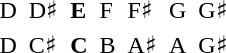<table>
<tr>
<td>D</td>
<td></td>
<td>D♯</td>
<td></td>
<td><strong>E</strong></td>
<td></td>
<td>F</td>
<td></td>
<td>F♯</td>
<td></td>
<td>G</td>
<td></td>
<td>G♯</td>
</tr>
<tr>
<td>D</td>
<td></td>
<td>C♯</td>
<td></td>
<td><strong>C</strong></td>
<td></td>
<td>B</td>
<td></td>
<td>A♯</td>
<td></td>
<td>A</td>
<td></td>
<td>G♯</td>
</tr>
</table>
